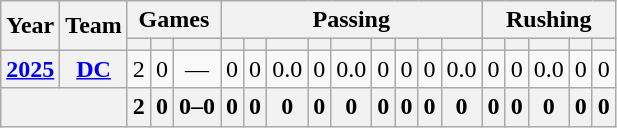<table class="wikitable" style="text-align:center;">
<tr>
<th rowspan="2">Year</th>
<th rowspan="2">Team</th>
<th colspan="3">Games</th>
<th colspan="9">Passing</th>
<th colspan="5">Rushing</th>
</tr>
<tr>
<th></th>
<th></th>
<th></th>
<th></th>
<th></th>
<th></th>
<th></th>
<th></th>
<th></th>
<th></th>
<th></th>
<th></th>
<th></th>
<th></th>
<th></th>
<th></th>
<th></th>
</tr>
<tr>
<th><a href='#'>2025</a></th>
<th><a href='#'>DC</a></th>
<td>2</td>
<td>0</td>
<td>—</td>
<td>0</td>
<td>0</td>
<td>0.0</td>
<td>0</td>
<td>0.0</td>
<td>0</td>
<td>0</td>
<td>0</td>
<td>0.0</td>
<td>0</td>
<td>0</td>
<td>0.0</td>
<td>0</td>
<td>0</td>
</tr>
<tr>
<th colspan="2"></th>
<th>2</th>
<th>0</th>
<th>0–0</th>
<th>0</th>
<th>0</th>
<th>0</th>
<th>0</th>
<th>0</th>
<th>0</th>
<th>0</th>
<th>0</th>
<th>0</th>
<th>0</th>
<th>0</th>
<th>0</th>
<th>0</th>
<th>0</th>
</tr>
</table>
